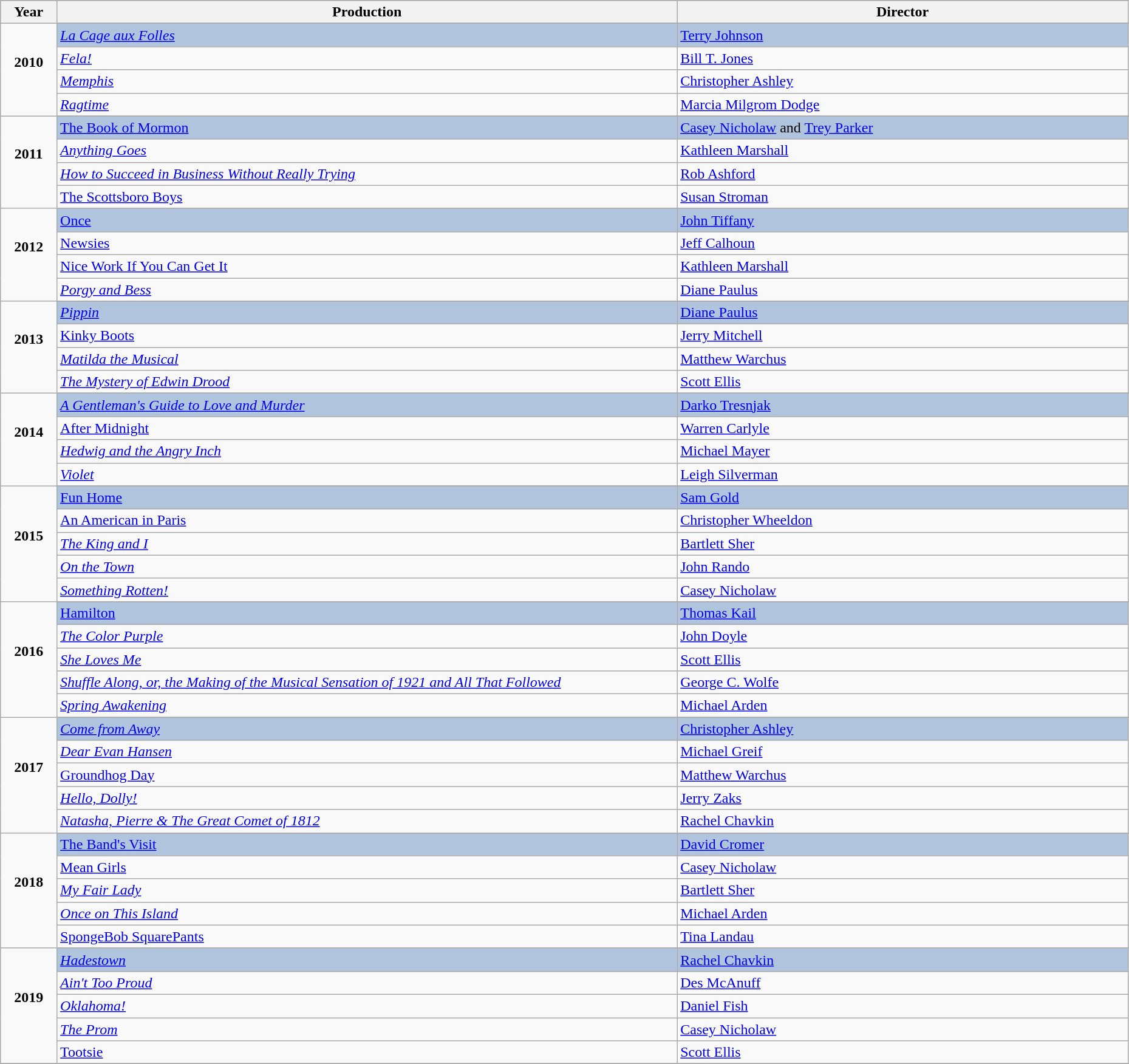<table class="wikitable" style="width:98%;">
<tr style="background:#bebebe;">
<th style="width:5%;">Year</th>
<th style="width:55%;">Production</th>
<th style="width:40%;">Director</th>
</tr>
<tr>
<td rowspan="5" align="center"><strong>2010</strong><br><br></td>
</tr>
<tr style="background:#B0C4DE">
<td><em><a href='#'>La Cage aux Folles</a></em></td>
<td><a href='#'>Terry Johnson</a></td>
</tr>
<tr>
<td><em><a href='#'>Fela!</a></em></td>
<td><a href='#'>Bill T. Jones</a></td>
</tr>
<tr>
<td><em><a href='#'>Memphis</a></em></td>
<td><a href='#'>Christopher Ashley</a></td>
</tr>
<tr>
<td><em><a href='#'>Ragtime</a></em></td>
<td><a href='#'>Marcia Milgrom Dodge</a></td>
</tr>
<tr>
<td rowspan="5" align="center"><strong>2011</strong><br><br></td>
</tr>
<tr style="background:#B0C4DE">
<td><em><a href='#'></em>The Book of Mormon<em></a></em></td>
<td><a href='#'>Casey Nicholaw</a> and <a href='#'>Trey Parker</a></td>
</tr>
<tr>
<td><em><a href='#'>Anything Goes</a></em></td>
<td><a href='#'>Kathleen Marshall</a></td>
</tr>
<tr>
<td><em><a href='#'>How to Succeed in Business Without Really Trying</a></em></td>
<td><a href='#'>Rob Ashford</a></td>
</tr>
<tr>
<td><em><a href='#'></em>The Scottsboro Boys<em></a></em></td>
<td><a href='#'>Susan Stroman</a></td>
</tr>
<tr>
<td rowspan="5" align="center"><strong>2012</strong><br><br></td>
</tr>
<tr style="background:#B0C4DE">
<td><em><a href='#'></em>Once<em></a></em></td>
<td><a href='#'>John Tiffany</a></td>
</tr>
<tr>
<td><em><a href='#'></em>Newsies<em></a></em></td>
<td><a href='#'>Jeff Calhoun</a></td>
</tr>
<tr>
<td><em><a href='#'></em>Nice Work If You Can Get It<em></a></em></td>
<td><a href='#'>Kathleen Marshall</a></td>
</tr>
<tr>
<td><em><a href='#'>Porgy and Bess</a></em></td>
<td><a href='#'>Diane Paulus</a></td>
</tr>
<tr>
<td rowspan="5" align="center"><strong>2013</strong><br><br></td>
</tr>
<tr style="background:#B0C4DE">
<td><em><a href='#'>Pippin</a></em></td>
<td><a href='#'>Diane Paulus</a></td>
</tr>
<tr>
<td><em><a href='#'></em>Kinky Boots<em></a></em></td>
<td><a href='#'>Jerry Mitchell</a></td>
</tr>
<tr>
<td><em><a href='#'>Matilda the Musical</a></em></td>
<td><a href='#'>Matthew Warchus</a></td>
</tr>
<tr>
<td><em><a href='#'>The Mystery of Edwin Drood</a></em></td>
<td><a href='#'>Scott Ellis</a></td>
</tr>
<tr>
<td rowspan="5" align="center"><strong>2014</strong><br><br></td>
</tr>
<tr style="background:#B0C4DE">
<td><em><a href='#'>A Gentleman's Guide to Love and Murder</a></em></td>
<td><a href='#'>Darko Tresnjak</a></td>
</tr>
<tr>
<td><em><a href='#'></em>After Midnight<em></a></em></td>
<td><a href='#'>Warren Carlyle</a></td>
</tr>
<tr>
<td><em><a href='#'>Hedwig and the Angry Inch</a> </em></td>
<td><a href='#'>Michael Mayer</a></td>
</tr>
<tr>
<td><em><a href='#'>Violet</a></em></td>
<td><a href='#'>Leigh Silverman</a></td>
</tr>
<tr>
<td rowspan="6" align="center"><strong>2015</strong><br><br></td>
</tr>
<tr style="background:#B0C4DE;">
<td><em><a href='#'></em>Fun Home<em></a></em></td>
<td><a href='#'>Sam Gold</a></td>
</tr>
<tr>
<td><em><a href='#'></em>An American in Paris<em></a></em></td>
<td><a href='#'>Christopher Wheeldon</a></td>
</tr>
<tr>
<td><em><a href='#'>The King and I</a></em></td>
<td><a href='#'>Bartlett Sher</a></td>
</tr>
<tr>
<td><em><a href='#'>On the Town</a></em></td>
<td><a href='#'>John Rando</a></td>
</tr>
<tr>
<td><em><a href='#'>Something Rotten!</a></em></td>
<td><a href='#'>Casey Nicholaw</a></td>
</tr>
<tr>
<td rowspan="6" align="center"><strong>2016</strong><br><br></td>
</tr>
<tr style="background:#B0C4DE;">
<td><em><a href='#'></em>Hamilton<em></a></em></td>
<td><a href='#'>Thomas Kail</a></td>
</tr>
<tr>
<td><em><a href='#'>The Color Purple</a></em></td>
<td><a href='#'>John Doyle</a></td>
</tr>
<tr>
<td><em><a href='#'>She Loves Me</a></em></td>
<td><a href='#'>Scott Ellis</a></td>
</tr>
<tr>
<td><em><a href='#'>Shuffle Along, or, the Making of the Musical Sensation of 1921 and All That Followed</a></em></td>
<td><a href='#'>George C. Wolfe</a></td>
</tr>
<tr>
<td><em><a href='#'>Spring Awakening</a></em></td>
<td><a href='#'>Michael Arden</a></td>
</tr>
<tr>
<td rowspan="6" align="center"><strong>2017</strong><br><br></td>
</tr>
<tr style="background:#B0C4DE;">
<td><em><a href='#'>Come from Away</a></em></td>
<td><a href='#'>Christopher Ashley</a></td>
</tr>
<tr>
<td><em><a href='#'>Dear Evan Hansen</a></em></td>
<td><a href='#'>Michael Greif</a></td>
</tr>
<tr>
<td><em><a href='#'></em>Groundhog Day<em></a></em></td>
<td><a href='#'>Matthew Warchus</a></td>
</tr>
<tr>
<td><em><a href='#'>Hello, Dolly!</a></em></td>
<td><a href='#'>Jerry Zaks</a></td>
</tr>
<tr>
<td><em><a href='#'>Natasha, Pierre & The Great Comet of 1812</a></em></td>
<td><a href='#'>Rachel Chavkin</a></td>
</tr>
<tr>
<td rowspan="6" align="center"><strong>2018</strong><br><br></td>
</tr>
<tr style="background:#B0C4DE;">
<td><em><a href='#'></em>The Band's Visit<em></a></em></td>
<td><a href='#'>David Cromer</a></td>
</tr>
<tr>
<td><em><a href='#'></em>Mean Girls<em></a></em></td>
<td><a href='#'>Casey Nicholaw</a></td>
</tr>
<tr>
<td><em><a href='#'>My Fair Lady</a></em></td>
<td><a href='#'>Bartlett Sher</a></td>
</tr>
<tr>
<td><em><a href='#'>Once on This Island</a></em></td>
<td><a href='#'>Michael Arden</a></td>
</tr>
<tr>
<td><em><a href='#'></em>SpongeBob SquarePants<em></a></em></td>
<td><a href='#'>Tina Landau</a></td>
</tr>
<tr>
<td rowspan="6" align="center"><strong>2019</strong><br><br></td>
</tr>
<tr style="background:#B0C4DE;">
<td><em><a href='#'>Hadestown</a></em></td>
<td><a href='#'>Rachel Chavkin</a></td>
</tr>
<tr>
<td><em><a href='#'>Ain't Too Proud</a></em></td>
<td><a href='#'>Des McAnuff</a></td>
</tr>
<tr>
<td><em><a href='#'>Oklahoma!</a></em></td>
<td><a href='#'>Daniel Fish</a></td>
</tr>
<tr>
<td><em><a href='#'>The Prom</a></em></td>
<td><a href='#'>Casey Nicholaw</a></td>
</tr>
<tr>
<td><em><a href='#'></em>Tootsie<em></a></em></td>
<td><a href='#'>Scott Ellis</a></td>
</tr>
<tr>
</tr>
</table>
